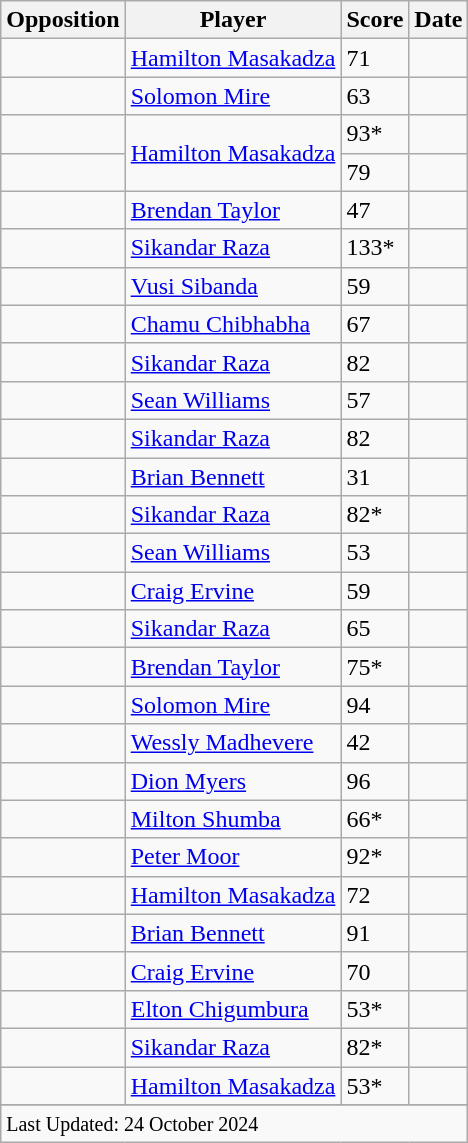<table class="wikitable sortable">
<tr>
<th>Opposition</th>
<th>Player</th>
<th>Score</th>
<th>Date</th>
</tr>
<tr>
<td></td>
<td><a href='#'>Hamilton Masakadza</a></td>
<td>71</td>
<td></td>
</tr>
<tr>
<td></td>
<td><a href='#'>Solomon Mire</a></td>
<td>63</td>
<td></td>
</tr>
<tr>
<td></td>
<td rowspan=2><a href='#'>Hamilton Masakadza</a></td>
<td>93*</td>
<td></td>
</tr>
<tr>
<td></td>
<td>79</td>
<td></td>
</tr>
<tr>
<td></td>
<td><a href='#'>Brendan Taylor</a></td>
<td>47</td>
<td></td>
</tr>
<tr>
<td></td>
<td><a href='#'>Sikandar Raza</a></td>
<td>133*</td>
<td></td>
</tr>
<tr>
<td></td>
<td><a href='#'>Vusi Sibanda</a></td>
<td>59</td>
<td></td>
</tr>
<tr>
<td></td>
<td><a href='#'>Chamu Chibhabha</a></td>
<td>67</td>
<td></td>
</tr>
<tr>
<td></td>
<td><a href='#'>Sikandar Raza</a></td>
<td>82</td>
<td></td>
</tr>
<tr>
<td></td>
<td><a href='#'>Sean Williams</a></td>
<td>57</td>
<td></td>
</tr>
<tr>
<td></td>
<td><a href='#'>Sikandar Raza</a></td>
<td>82</td>
<td></td>
</tr>
<tr>
<td></td>
<td><a href='#'>Brian Bennett</a></td>
<td>31</td>
<td></td>
</tr>
<tr>
<td></td>
<td><a href='#'>Sikandar Raza</a></td>
<td>82*</td>
<td></td>
</tr>
<tr>
<td></td>
<td><a href='#'>Sean Williams</a></td>
<td>53</td>
<td></td>
</tr>
<tr>
<td></td>
<td><a href='#'>Craig Ervine</a></td>
<td>59</td>
<td></td>
</tr>
<tr>
<td></td>
<td><a href='#'>Sikandar Raza</a></td>
<td>65</td>
<td></td>
</tr>
<tr>
<td></td>
<td><a href='#'>Brendan Taylor</a></td>
<td>75*</td>
<td></td>
</tr>
<tr>
<td></td>
<td><a href='#'>Solomon Mire</a></td>
<td>94</td>
<td></td>
</tr>
<tr>
<td></td>
<td><a href='#'>Wessly Madhevere</a></td>
<td>42</td>
<td></td>
</tr>
<tr>
<td></td>
<td><a href='#'>Dion Myers</a></td>
<td>96</td>
<td></td>
</tr>
<tr>
<td></td>
<td><a href='#'>Milton Shumba</a></td>
<td>66*</td>
<td></td>
</tr>
<tr>
<td></td>
<td><a href='#'>Peter Moor</a></td>
<td>92*</td>
<td></td>
</tr>
<tr>
<td></td>
<td><a href='#'>Hamilton Masakadza</a></td>
<td>72</td>
<td></td>
</tr>
<tr>
<td></td>
<td><a href='#'>Brian Bennett</a></td>
<td>91</td>
<td></td>
</tr>
<tr>
<td></td>
<td><a href='#'>Craig Ervine</a></td>
<td>70</td>
<td></td>
</tr>
<tr>
<td></td>
<td><a href='#'>Elton Chigumbura</a></td>
<td>53*</td>
<td></td>
</tr>
<tr>
<td></td>
<td><a href='#'>Sikandar Raza</a></td>
<td>82*</td>
<td></td>
</tr>
<tr>
<td></td>
<td><a href='#'>Hamilton Masakadza</a></td>
<td>53*</td>
<td></td>
</tr>
<tr>
</tr>
<tr class=sortbottom>
<td colspan=5><small>Last Updated: 24 October 2024</small></td>
</tr>
</table>
